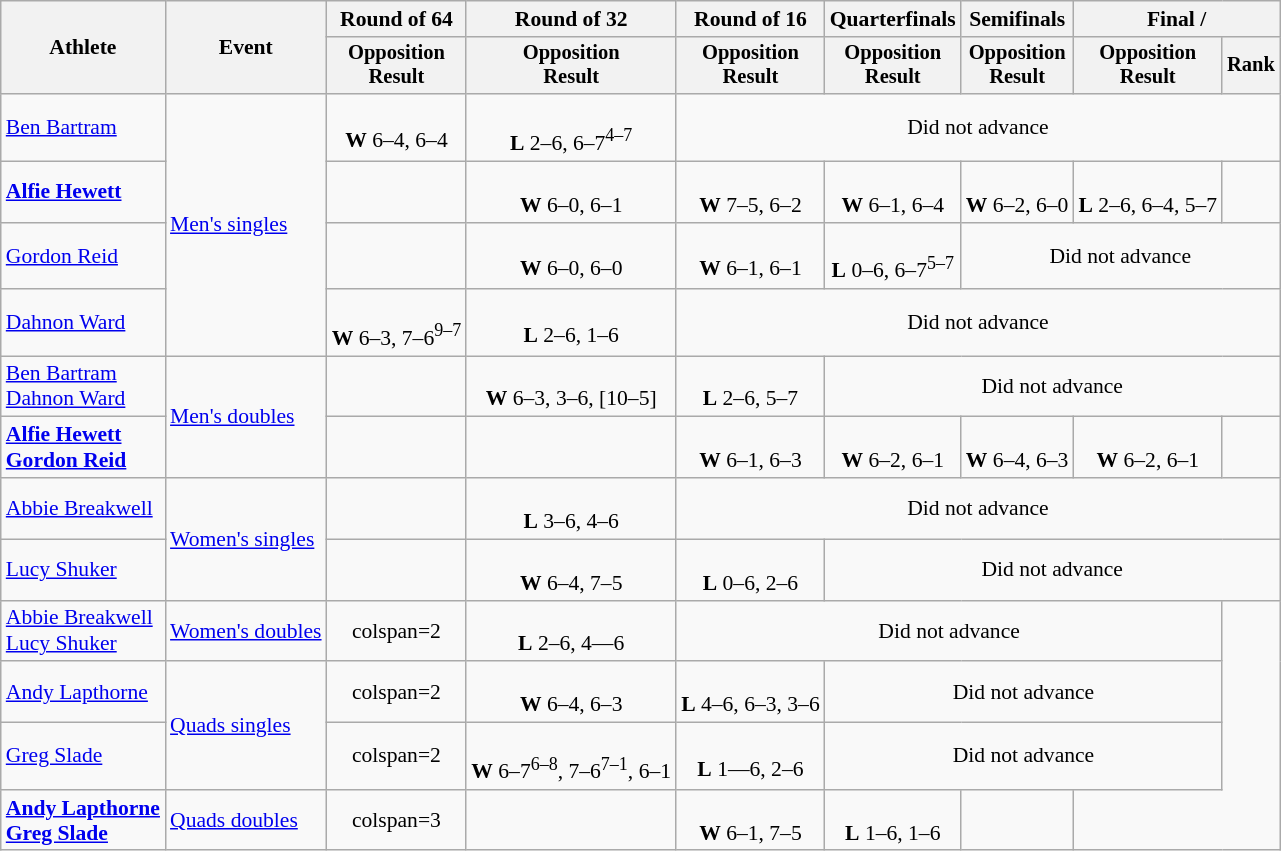<table class="wikitable" style="font-size:90%;">
<tr>
<th rowspan=2>Athlete</th>
<th rowspan=2>Event</th>
<th>Round of 64</th>
<th>Round of 32</th>
<th>Round of 16</th>
<th>Quarterfinals</th>
<th>Semifinals</th>
<th colspan=2>Final / </th>
</tr>
<tr style="font-size:95%">
<th>Opposition<br>Result</th>
<th>Opposition<br>Result</th>
<th>Opposition<br>Result</th>
<th>Opposition<br>Result</th>
<th>Opposition<br>Result</th>
<th>Opposition<br>Result</th>
<th>Rank</th>
</tr>
<tr style="text-align:center">
<td style="text-align:left"><a href='#'>Ben Bartram</a></td>
<td rowspan=4 style="text-align:left"><a href='#'>Men's singles</a></td>
<td><br><strong>W</strong> 6–4, 6–4</td>
<td><br><strong>L</strong> 2–6, 6–7<sup>4–7</sup></td>
<td colspan="5">Did not advance</td>
</tr>
<tr style="text-align:center">
<td style="text-align:left"><strong><a href='#'>Alfie Hewett</a></strong></td>
<td></td>
<td><br><strong>W</strong> 6–0, 6–1</td>
<td><br><strong>W</strong> 7–5, 6–2</td>
<td><br><strong>W</strong> 6–1, 6–4</td>
<td><br><strong>W</strong> 6–2, 6–0</td>
<td><br><strong>L</strong> 2–6, 6–4, 5–7</td>
<td></td>
</tr>
<tr style="text-align:center">
<td style="text-align:left"><a href='#'>Gordon Reid</a></td>
<td></td>
<td><br><strong>W</strong> 6–0, 6–0</td>
<td><br><strong>W</strong> 6–1, 6–1</td>
<td><br><strong>L</strong> 0–6, 6–7<sup>5–7</sup></td>
<td colspan="3">Did not advance</td>
</tr>
<tr style="text-align:center">
<td style="text-align:left"><a href='#'>Dahnon Ward</a></td>
<td><br><strong>W</strong> 6–3, 7–6<sup>9–7</sup></td>
<td><br><strong>L</strong> 2–6, 1–6</td>
<td colspan="5">Did not advance</td>
</tr>
<tr style="text-align:center">
<td style="text-align:left"><a href='#'>Ben Bartram</a> <br> <a href='#'>Dahnon Ward</a></td>
<td style="text-align:left" rowspan=2><a href='#'>Men's doubles</a></td>
<td></td>
<td><br><strong>W</strong> 6–3, 3–6, [10–5]</td>
<td><br><strong>L</strong> 2–6, 5–7</td>
<td colspan="4">Did not advance</td>
</tr>
<tr style="text-align:center">
<td style="text-align:left"><strong><a href='#'>Alfie Hewett</a> <br> <a href='#'>Gordon Reid</a></strong></td>
<td></td>
<td></td>
<td><br><strong>W</strong> 6–1, 6–3</td>
<td><br><strong>W</strong> 6–2, 6–1</td>
<td><br><strong>W</strong> 6–4, 6–3</td>
<td><br><strong>W</strong> 6–2, 6–1</td>
<td></td>
</tr>
<tr style="text-align:center">
<td style="text-align:left"><a href='#'>Abbie Breakwell</a></td>
<td style="text-align:left" rowspan=2><a href='#'>Women's singles</a></td>
<td></td>
<td><br><strong>L</strong> 3–6, 4–6</td>
<td colspan="5">Did not advance</td>
</tr>
<tr style="text-align:center">
<td style="text-align:left"><a href='#'>Lucy Shuker</a></td>
<td></td>
<td><br><strong>W</strong> 6–4, 7–5</td>
<td><br><strong>L</strong> 0–6, 2–6</td>
<td colspan="4">Did not advance</td>
</tr>
<tr style="text-align:center">
<td style="text-align:left"><a href='#'>Abbie Breakwell</a> <br> <a href='#'>Lucy Shuker</a></td>
<td style="text-align:left"><a href='#'>Women's doubles</a></td>
<td>colspan=2</td>
<td><br><strong>L</strong> 2–6, 4—6</td>
<td colspan="4">Did not advance</td>
</tr>
<tr style="text-align:center">
<td style="text-align:left"><a href='#'>Andy Lapthorne</a></td>
<td style="text-align:left" rowspan=2><a href='#'>Quads singles</a></td>
<td>colspan=2</td>
<td><br><strong>W</strong> 6–4, 6–3</td>
<td><br><strong>L</strong> 4–6, 6–3, 3–6</td>
<td colspan="3">Did not advance</td>
</tr>
<tr style="text-align:center">
<td style="text-align:left"><a href='#'>Greg Slade</a></td>
<td>colspan=2</td>
<td><br><strong>W</strong> 6–7<sup>6–8</sup>, 7–6<sup>7–1</sup>, 6–1</td>
<td><br><strong>L</strong> 1—6, 2–6</td>
<td colspan="3">Did not advance</td>
</tr>
<tr style="text-align:center">
<td style="text-align:left"><strong><a href='#'>Andy Lapthorne</a></strong><br> <strong><a href='#'>Greg Slade</a></strong></td>
<td style="text-align:left"><a href='#'>Quads doubles</a></td>
<td>colspan=3</td>
<td></td>
<td><br><strong>W</strong> 6–1, 7–5</td>
<td><br><strong>L</strong> 1–6, 1–6</td>
<td></td>
</tr>
</table>
